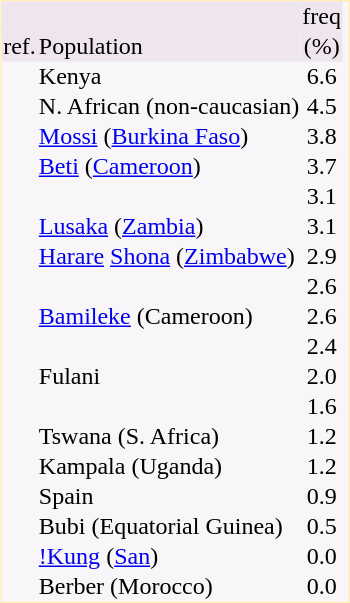<table border="0" cellspacing="0" cellpadding="1" align="right" style="text-align:center; margin-left: 2em; border:1px #ffeebb solid; background:#f8f6f8; ">
<tr style="background:#efe5ef">
<td></td>
<td></td>
<td>freq</td>
</tr>
<tr style="background:#eee5ef">
<td>ref.</td>
<td align="left">Population</td>
<td>(%)</td>
</tr>
<tr>
<td></td>
<td align="left">Kenya</td>
<td>6.6</td>
</tr>
<tr>
<td></td>
<td align="left">N. African (non-caucasian)</td>
<td>4.5</td>
<td></td>
<td></td>
</tr>
<tr>
<td></td>
<td align="left"><a href='#'>Mossi</a> (<a href='#'>Burkina Faso</a>)</td>
<td>3.8</td>
<td></td>
<td></td>
</tr>
<tr>
<td></td>
<td align="left"><a href='#'>Beti</a> (<a href='#'>Cameroon</a>)</td>
<td>3.7</td>
<td></td>
</tr>
<tr>
<td></td>
<td align="left"></td>
<td>3.1</td>
<td></td>
</tr>
<tr>
<td></td>
<td align="left"><a href='#'>Lusaka</a> (<a href='#'>Zambia</a>)</td>
<td>3.1</td>
<td></td>
</tr>
<tr>
<td></td>
<td align="left"><a href='#'>Harare</a> <a href='#'>Shona</a> (<a href='#'>Zimbabwe</a>)</td>
<td>2.9</td>
<td></td>
</tr>
<tr>
<td></td>
<td align="left"></td>
<td>2.6</td>
<td></td>
</tr>
<tr>
<td></td>
<td align="left"><a href='#'>Bamileke</a> (Cameroon)</td>
<td>2.6</td>
<td></td>
</tr>
<tr>
<td></td>
<td align="left"></td>
<td>2.4</td>
<td></td>
</tr>
<tr>
<td></td>
<td align="left">Fulani</td>
<td>2.0</td>
<td></td>
</tr>
<tr>
<td></td>
<td align="left"></td>
<td>1.6</td>
<td></td>
</tr>
<tr>
<td></td>
<td align="left">Tswana (S. Africa)</td>
<td>1.2</td>
<td></td>
</tr>
<tr>
<td></td>
<td align="left">Kampala (Uganda)</td>
<td>1.2</td>
<td></td>
</tr>
<tr>
<td></td>
<td align="left">Spain</td>
<td>0.9</td>
<td></td>
</tr>
<tr>
<td></td>
<td align="left">Bubi (Equatorial Guinea)</td>
<td>0.5</td>
<td></td>
</tr>
<tr>
<td></td>
<td align="left"><a href='#'>!Kung</a> (<a href='#'>San</a>)</td>
<td>0.0</td>
<td></td>
</tr>
<tr>
<td></td>
<td align="left">Berber (Morocco)</td>
<td>0.0</td>
<td></td>
</tr>
</table>
